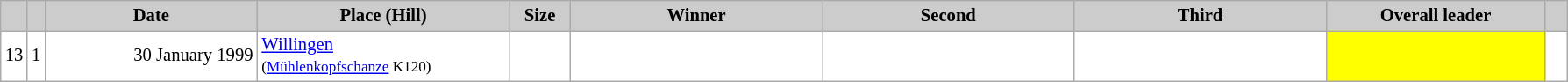<table class="wikitable plainrowheaders" style="background:#fff; font-size:86%; line-height:16px; border:grey solid 1px; border-collapse:collapse;">
<tr style="background:#ccc; text-align:center;">
<th scope="col" style="background:#ccc; width=30 px;"></th>
<th scope="col" style="background:#ccc; width=30 px;"></th>
<th scope="col" style="background:#ccc; width:155px;">Date</th>
<th scope="col" style="background:#ccc; width:185px;">Place (Hill)</th>
<th scope="col" style="background:#ccc; width:40px;">Size</th>
<th scope="col" style="background:#ccc; width:185px;">Winner</th>
<th scope="col" style="background:#ccc; width:185px;">Second</th>
<th scope="col" style="background:#ccc; width:185px;">Third</th>
<th scope="col" style="background:#ccc; width:160px;">Overall leader</th>
<th scope="col" style="background:#ccc; width:10px;"></th>
</tr>
<tr>
<td align=center>13</td>
<td align=center>1</td>
<td align=right>30 January 1999</td>
<td> <a href='#'>Willingen</a><br><small>(<a href='#'>Mühlenkopfschanze</a> K120)</small></td>
<td align=right></td>
<td></td>
<td></td>
<td></td>
<td bgcolor=yellow></td>
<td></td>
</tr>
</table>
